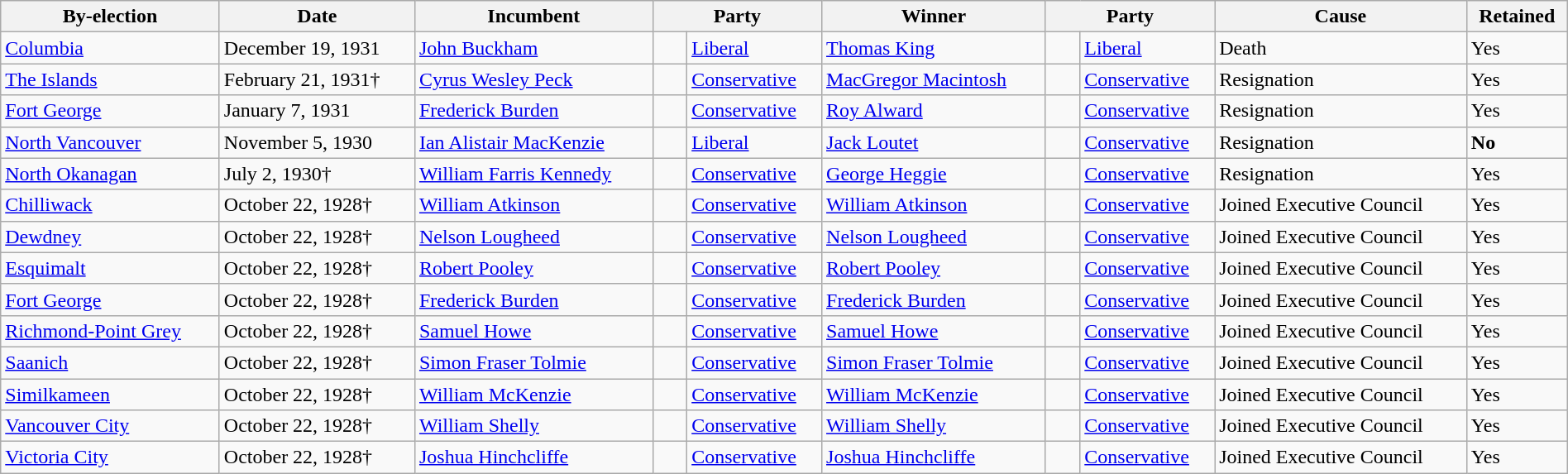<table class=wikitable style="width:100%">
<tr>
<th>By-election</th>
<th>Date</th>
<th>Incumbent</th>
<th colspan=2>Party</th>
<th>Winner</th>
<th colspan=2>Party</th>
<th>Cause</th>
<th>Retained</th>
</tr>
<tr>
<td><a href='#'>Columbia</a></td>
<td>December 19, 1931</td>
<td><a href='#'>John Buckham</a></td>
<td>    </td>
<td><a href='#'>Liberal</a></td>
<td><a href='#'>Thomas King</a></td>
<td>    </td>
<td><a href='#'>Liberal</a></td>
<td>Death</td>
<td>Yes</td>
</tr>
<tr>
<td><a href='#'>The Islands</a></td>
<td>February 21, 1931†</td>
<td><a href='#'>Cyrus Wesley Peck</a></td>
<td>    </td>
<td><a href='#'>Conservative</a></td>
<td><a href='#'>MacGregor Macintosh</a></td>
<td>    </td>
<td><a href='#'>Conservative</a></td>
<td>Resignation</td>
<td>Yes</td>
</tr>
<tr>
<td><a href='#'>Fort George</a></td>
<td>January 7, 1931</td>
<td><a href='#'>Frederick Burden</a></td>
<td>    </td>
<td><a href='#'>Conservative</a></td>
<td><a href='#'>Roy Alward</a></td>
<td>    </td>
<td><a href='#'>Conservative</a></td>
<td>Resignation</td>
<td>Yes</td>
</tr>
<tr>
<td><a href='#'>North Vancouver</a></td>
<td>November 5, 1930</td>
<td><a href='#'>Ian Alistair MacKenzie</a></td>
<td>    </td>
<td><a href='#'>Liberal</a></td>
<td><a href='#'>Jack Loutet</a></td>
<td>    </td>
<td><a href='#'>Conservative</a></td>
<td>Resignation</td>
<td><strong>No</strong></td>
</tr>
<tr>
<td><a href='#'>North Okanagan</a></td>
<td>July 2, 1930†</td>
<td><a href='#'>William Farris Kennedy</a></td>
<td>    </td>
<td><a href='#'>Conservative</a></td>
<td><a href='#'>George Heggie</a></td>
<td>    </td>
<td><a href='#'>Conservative</a></td>
<td>Resignation</td>
<td>Yes</td>
</tr>
<tr>
<td><a href='#'>Chilliwack</a></td>
<td>October 22, 1928†</td>
<td><a href='#'>William Atkinson</a></td>
<td>    </td>
<td><a href='#'>Conservative</a></td>
<td><a href='#'>William Atkinson</a></td>
<td>    </td>
<td><a href='#'>Conservative</a></td>
<td>Joined Executive Council</td>
<td>Yes</td>
</tr>
<tr>
<td><a href='#'>Dewdney</a></td>
<td>October 22, 1928†</td>
<td><a href='#'>Nelson Lougheed</a></td>
<td>    </td>
<td><a href='#'>Conservative</a></td>
<td><a href='#'>Nelson Lougheed</a></td>
<td>    </td>
<td><a href='#'>Conservative</a></td>
<td>Joined Executive Council</td>
<td>Yes</td>
</tr>
<tr>
<td><a href='#'>Esquimalt</a></td>
<td>October 22, 1928†</td>
<td><a href='#'>Robert Pooley</a></td>
<td>    </td>
<td><a href='#'>Conservative</a></td>
<td><a href='#'>Robert Pooley</a></td>
<td>    </td>
<td><a href='#'>Conservative</a></td>
<td>Joined Executive Council</td>
<td>Yes</td>
</tr>
<tr>
<td><a href='#'>Fort George</a></td>
<td>October 22, 1928†</td>
<td><a href='#'>Frederick Burden</a></td>
<td>    </td>
<td><a href='#'>Conservative</a></td>
<td><a href='#'>Frederick Burden</a></td>
<td>    </td>
<td><a href='#'>Conservative</a></td>
<td>Joined Executive Council</td>
<td>Yes</td>
</tr>
<tr>
<td><a href='#'>Richmond-Point Grey</a></td>
<td>October 22, 1928†</td>
<td><a href='#'>Samuel Howe</a></td>
<td>    </td>
<td><a href='#'>Conservative</a></td>
<td><a href='#'>Samuel Howe</a></td>
<td>    </td>
<td><a href='#'>Conservative</a></td>
<td>Joined Executive Council</td>
<td>Yes</td>
</tr>
<tr>
<td><a href='#'>Saanich</a></td>
<td>October 22, 1928†</td>
<td><a href='#'>Simon Fraser Tolmie</a></td>
<td>    </td>
<td><a href='#'>Conservative</a></td>
<td><a href='#'>Simon Fraser Tolmie</a></td>
<td>    </td>
<td><a href='#'>Conservative</a></td>
<td>Joined Executive Council</td>
<td>Yes</td>
</tr>
<tr>
<td><a href='#'>Similkameen</a></td>
<td>October 22, 1928†</td>
<td><a href='#'>William McKenzie</a></td>
<td>    </td>
<td><a href='#'>Conservative</a></td>
<td><a href='#'>William McKenzie</a></td>
<td>    </td>
<td><a href='#'>Conservative</a></td>
<td>Joined Executive Council</td>
<td>Yes</td>
</tr>
<tr>
<td><a href='#'>Vancouver City</a></td>
<td>October 22, 1928†</td>
<td><a href='#'>William Shelly</a></td>
<td>    </td>
<td><a href='#'>Conservative</a></td>
<td><a href='#'>William Shelly</a></td>
<td>    </td>
<td><a href='#'>Conservative</a></td>
<td>Joined Executive Council</td>
<td>Yes</td>
</tr>
<tr>
<td><a href='#'>Victoria City</a></td>
<td>October 22, 1928†</td>
<td><a href='#'>Joshua Hinchcliffe</a></td>
<td>    </td>
<td><a href='#'>Conservative</a></td>
<td><a href='#'>Joshua Hinchcliffe</a></td>
<td>    </td>
<td><a href='#'>Conservative</a></td>
<td>Joined Executive Council</td>
<td>Yes</td>
</tr>
</table>
